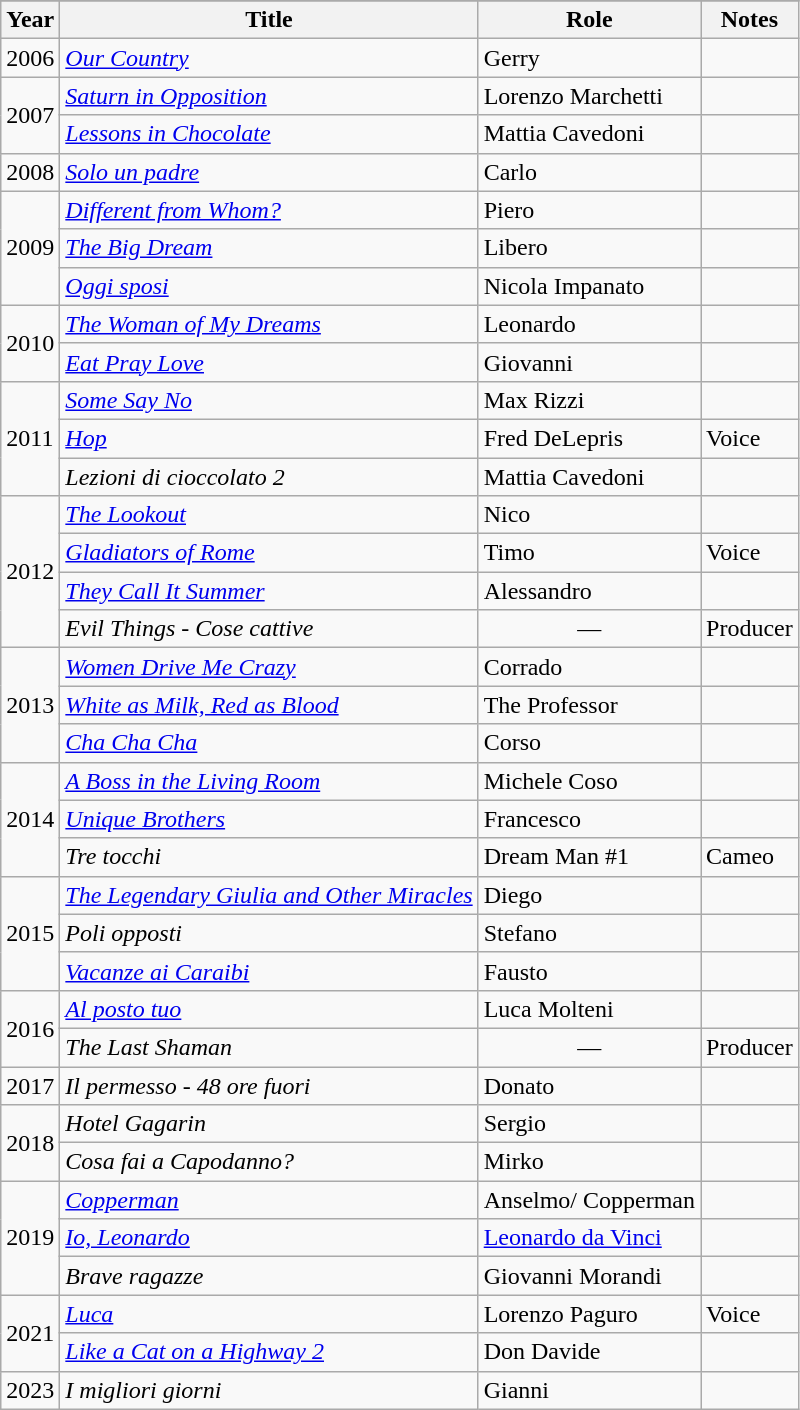<table class="wikitable">
<tr>
</tr>
<tr>
<th>Year</th>
<th>Title</th>
<th>Role</th>
<th>Notes</th>
</tr>
<tr>
<td>2006</td>
<td><em><a href='#'>Our Country</a></em></td>
<td>Gerry</td>
<td></td>
</tr>
<tr>
<td rowspan="2">2007</td>
<td><em><a href='#'>Saturn in Opposition</a></em></td>
<td>Lorenzo Marchetti</td>
<td></td>
</tr>
<tr>
<td><em><a href='#'>Lessons in Chocolate</a></em></td>
<td>Mattia Cavedoni</td>
<td></td>
</tr>
<tr>
<td>2008</td>
<td><em><a href='#'>Solo un padre</a></em></td>
<td>Carlo</td>
<td></td>
</tr>
<tr>
<td rowspan="3">2009</td>
<td><em><a href='#'>Different from Whom?</a></em></td>
<td>Piero</td>
<td></td>
</tr>
<tr>
<td><em><a href='#'>The Big Dream</a></em></td>
<td>Libero</td>
<td></td>
</tr>
<tr>
<td><em><a href='#'>Oggi sposi</a></em></td>
<td>Nicola Impanato</td>
<td></td>
</tr>
<tr>
<td rowspan="2">2010</td>
<td><em><a href='#'>The Woman of My Dreams</a></em></td>
<td>Leonardo</td>
<td></td>
</tr>
<tr>
<td><em><a href='#'>Eat Pray Love</a></em></td>
<td>Giovanni</td>
<td></td>
</tr>
<tr>
<td rowspan="3">2011</td>
<td><em><a href='#'>Some Say No</a></em></td>
<td>Max Rizzi</td>
<td></td>
</tr>
<tr>
<td><em><a href='#'>Hop</a></em></td>
<td>Fred DeLepris</td>
<td>Voice</td>
</tr>
<tr>
<td><em>Lezioni di cioccolato 2</em></td>
<td>Mattia Cavedoni</td>
<td></td>
</tr>
<tr>
<td rowspan="4">2012</td>
<td><em><a href='#'>The Lookout</a></em></td>
<td>Nico</td>
<td></td>
</tr>
<tr>
<td><em><a href='#'>Gladiators of Rome</a></em></td>
<td>Timo</td>
<td>Voice</td>
</tr>
<tr>
<td><em><a href='#'>They Call It Summer</a></em></td>
<td>Alessandro</td>
<td></td>
</tr>
<tr>
<td><em>Evil Things - Cose cattive</em></td>
<td style="text-align:center">—</td>
<td>Producer</td>
</tr>
<tr>
<td rowspan="3">2013</td>
<td><em><a href='#'>Women Drive Me Crazy</a></em></td>
<td>Corrado</td>
<td></td>
</tr>
<tr>
<td><em><a href='#'>White as Milk, Red as Blood</a></em></td>
<td>The Professor</td>
<td></td>
</tr>
<tr>
<td><em><a href='#'>Cha Cha Cha</a></em></td>
<td>Corso</td>
<td></td>
</tr>
<tr>
<td rowspan="3">2014</td>
<td><em><a href='#'>A Boss in the Living Room</a></em></td>
<td>Michele Coso</td>
<td></td>
</tr>
<tr>
<td><em><a href='#'>Unique Brothers</a></em></td>
<td>Francesco</td>
<td></td>
</tr>
<tr>
<td><em>Tre tocchi</em></td>
<td>Dream Man #1</td>
<td>Cameo</td>
</tr>
<tr>
<td rowspan="3">2015</td>
<td><em><a href='#'>The Legendary Giulia and Other Miracles</a></em></td>
<td>Diego</td>
<td></td>
</tr>
<tr>
<td><em>Poli opposti</em></td>
<td>Stefano</td>
<td></td>
</tr>
<tr>
<td><em><a href='#'>Vacanze ai Caraibi</a></em></td>
<td>Fausto</td>
<td></td>
</tr>
<tr>
<td rowspan="2">2016</td>
<td><em><a href='#'>Al posto tuo</a></em></td>
<td>Luca Molteni</td>
<td></td>
</tr>
<tr>
<td><em>The Last Shaman</em></td>
<td style="text-align:center">—</td>
<td>Producer</td>
</tr>
<tr>
<td>2017</td>
<td><em>Il permesso - 48 ore fuori</em></td>
<td>Donato</td>
<td></td>
</tr>
<tr>
<td rowspan="2">2018</td>
<td><em>Hotel Gagarin</em></td>
<td>Sergio</td>
<td></td>
</tr>
<tr>
<td><em>Cosa fai a Capodanno?</em></td>
<td>Mirko</td>
<td></td>
</tr>
<tr>
<td rowspan="3">2019</td>
<td><em><a href='#'>Copperman</a></em></td>
<td>Anselmo/ Copperman</td>
<td></td>
</tr>
<tr>
<td><em><a href='#'>Io, Leonardo</a></em></td>
<td><a href='#'>Leonardo da Vinci</a></td>
<td></td>
</tr>
<tr>
<td><em>Brave ragazze</em></td>
<td>Giovanni Morandi</td>
<td></td>
</tr>
<tr>
<td rowspan="2">2021</td>
<td><em><a href='#'>Luca</a></em></td>
<td>Lorenzo Paguro</td>
<td>Voice</td>
</tr>
<tr>
<td><em><a href='#'>Like a Cat on a Highway 2</a></em></td>
<td>Don Davide</td>
<td></td>
</tr>
<tr>
<td>2023</td>
<td><em>I migliori giorni</em></td>
<td>Gianni</td>
<td></td>
</tr>
</table>
